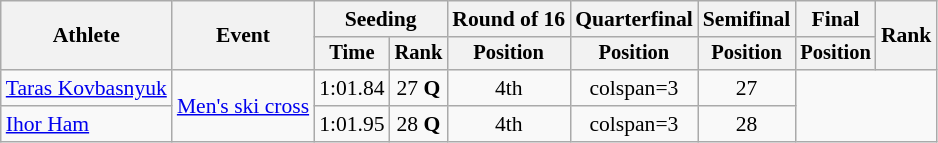<table class="wikitable" style="font-size:90%">
<tr>
<th rowspan="2">Athlete</th>
<th rowspan="2">Event</th>
<th colspan="2">Seeding</th>
<th>Round of 16</th>
<th>Quarterfinal</th>
<th>Semifinal</th>
<th>Final</th>
<th rowspan="2">Rank</th>
</tr>
<tr style="font-size:95%">
<th>Time</th>
<th>Rank</th>
<th>Position</th>
<th>Position</th>
<th>Position</th>
<th>Position</th>
</tr>
<tr align=center>
<td align=left><a href='#'>Taras Kovbasnyuk</a></td>
<td align=left rowspan=2><a href='#'>Men's ski cross</a></td>
<td>1:01.84</td>
<td>27 <strong>Q</strong></td>
<td>4th</td>
<td>colspan=3 </td>
<td>27</td>
</tr>
<tr align=center>
<td align=left><a href='#'>Ihor Ham</a></td>
<td>1:01.95</td>
<td>28 <strong>Q</strong></td>
<td>4th</td>
<td>colspan=3 </td>
<td>28</td>
</tr>
</table>
